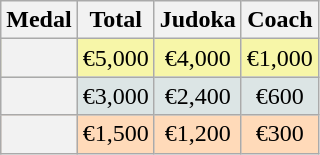<table class=wikitable style="text-align:center;">
<tr>
<th>Medal</th>
<th>Total</th>
<th>Judoka</th>
<th>Coach</th>
</tr>
<tr bgcolor=F7F6A8>
<th></th>
<td>€5,000</td>
<td>€4,000</td>
<td>€1,000</td>
</tr>
<tr bgcolor=DCE5E5>
<th></th>
<td>€3,000</td>
<td>€2,400</td>
<td>€600</td>
</tr>
<tr bgcolor=FFDAB9>
<th></th>
<td>€1,500</td>
<td>€1,200</td>
<td>€300</td>
</tr>
</table>
